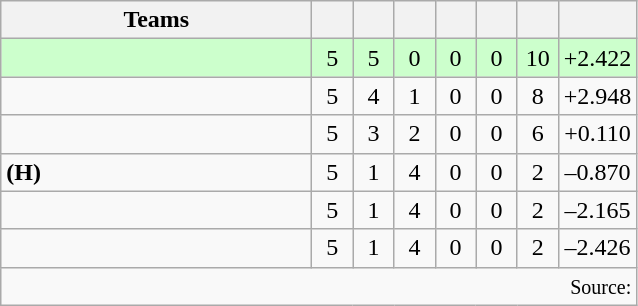<table class="wikitable" style="text-align:center">
<tr>
<th width=200>Teams</th>
<th width=20></th>
<th width=20></th>
<th width=20></th>
<th width=20></th>
<th width=20></th>
<th width=20></th>
<th width=45></th>
</tr>
<tr style="background:#cfc;">
<td align="left"></td>
<td>5</td>
<td>5</td>
<td>0</td>
<td>0</td>
<td>0</td>
<td>10</td>
<td>+2.422</td>
</tr>
<tr>
<td align="left"></td>
<td>5</td>
<td>4</td>
<td>1</td>
<td>0</td>
<td>0</td>
<td>8</td>
<td>+2.948</td>
</tr>
<tr>
<td align="left"></td>
<td>5</td>
<td>3</td>
<td>2</td>
<td>0</td>
<td>0</td>
<td>6</td>
<td>+0.110</td>
</tr>
<tr>
<td align="left"> <strong>(H)</strong></td>
<td>5</td>
<td>1</td>
<td>4</td>
<td>0</td>
<td>0</td>
<td>2</td>
<td>–0.870</td>
</tr>
<tr>
<td align="left"></td>
<td>5</td>
<td>1</td>
<td>4</td>
<td>0</td>
<td>0</td>
<td>2</td>
<td>–2.165</td>
</tr>
<tr>
<td align="left"></td>
<td>5</td>
<td>1</td>
<td>4</td>
<td>0</td>
<td>0</td>
<td>2</td>
<td>–2.426</td>
</tr>
<tr>
<td colspan="8" style="text-align:right;"><small>Source: </small></td>
</tr>
</table>
